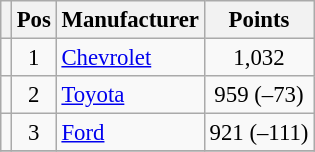<table class="wikitable" style="font-size: 95%;">
<tr>
<th></th>
<th>Pos</th>
<th>Manufacturer</th>
<th>Points</th>
</tr>
<tr>
<td align="left"></td>
<td style="text-align:center;">1</td>
<td><a href='#'>Chevrolet</a></td>
<td style="text-align:center;">1,032</td>
</tr>
<tr>
<td align="left"></td>
<td style="text-align:center;">2</td>
<td><a href='#'>Toyota</a></td>
<td style="text-align:center;">959 (–73)</td>
</tr>
<tr>
<td align="left"></td>
<td style="text-align:center;">3</td>
<td><a href='#'>Ford</a></td>
<td style="text-align:center;">921 (–111)</td>
</tr>
<tr class="sortbottom">
</tr>
</table>
